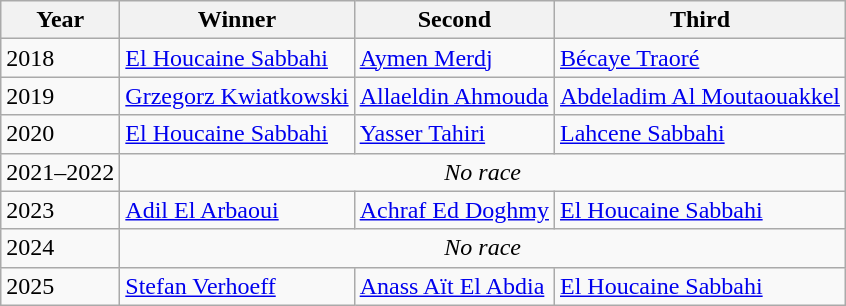<table class=wikitable>
<tr>
<th>Year</th>
<th>Winner</th>
<th>Second</th>
<th>Third</th>
</tr>
<tr>
<td>2018</td>
<td> <a href='#'>El Houcaine Sabbahi</a></td>
<td> <a href='#'>Aymen Merdj</a></td>
<td> <a href='#'>Bécaye Traoré</a></td>
</tr>
<tr>
<td>2019</td>
<td> <a href='#'>Grzegorz Kwiatkowski</a></td>
<td> <a href='#'>Allaeldin Ahmouda</a></td>
<td> <a href='#'>Abdeladim Al Moutaouakkel</a></td>
</tr>
<tr>
<td>2020</td>
<td> <a href='#'>El Houcaine Sabbahi</a></td>
<td> <a href='#'>Yasser Tahiri</a></td>
<td> <a href='#'>Lahcene Sabbahi</a></td>
</tr>
<tr>
<td>2021–2022</td>
<td colspan=3 align=center><em>No race</em></td>
</tr>
<tr>
<td>2023</td>
<td> <a href='#'>Adil El Arbaoui</a></td>
<td> <a href='#'>Achraf Ed Doghmy</a></td>
<td> <a href='#'>El Houcaine Sabbahi</a></td>
</tr>
<tr>
<td>2024</td>
<td colspan=3 align=center><em>No race</em></td>
</tr>
<tr>
<td>2025</td>
<td> <a href='#'>Stefan Verhoeff</a></td>
<td> <a href='#'>Anass Aït El Abdia</a></td>
<td> <a href='#'>El Houcaine Sabbahi</a></td>
</tr>
</table>
